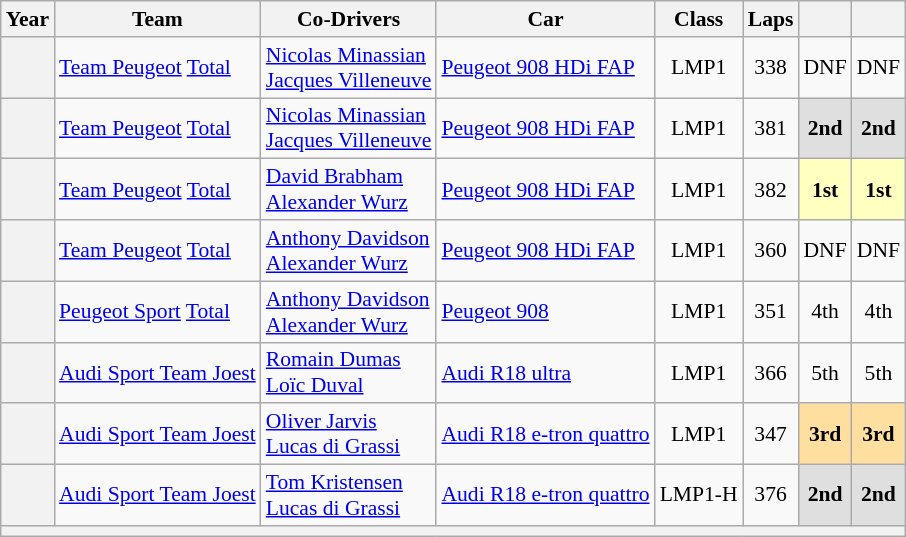<table class="wikitable" style="text-align:center; font-size:90%">
<tr>
<th>Year</th>
<th>Team</th>
<th>Co-Drivers</th>
<th>Car</th>
<th>Class</th>
<th>Laps</th>
<th></th>
<th></th>
</tr>
<tr>
<th></th>
<td align="left" nowrap> <a href='#'>Team Peugeot</a> <a href='#'>Total</a></td>
<td align="left" nowrap> <a href='#'>Nicolas Minassian</a><br> <a href='#'>Jacques Villeneuve</a></td>
<td align="left" nowrap><a href='#'>Peugeot 908 HDi FAP</a></td>
<td>LMP1</td>
<td>338</td>
<td>DNF</td>
<td>DNF</td>
</tr>
<tr>
<th></th>
<td align="left" nowrap> <a href='#'>Team Peugeot</a> <a href='#'>Total</a></td>
<td align="left" nowrap> <a href='#'>Nicolas Minassian</a><br> <a href='#'>Jacques Villeneuve</a></td>
<td align="left" nowrap><a href='#'>Peugeot 908 HDi FAP</a></td>
<td>LMP1</td>
<td>381</td>
<td style="background:#DFDFDF;"><strong>2nd</strong></td>
<td style="background:#DFDFDF;"><strong>2nd</strong></td>
</tr>
<tr>
<th></th>
<td align="left" nowrap> <a href='#'>Team Peugeot</a> <a href='#'>Total</a></td>
<td align="left" nowrap> <a href='#'>David Brabham</a><br> <a href='#'>Alexander Wurz</a></td>
<td align="left" nowrap><a href='#'>Peugeot 908 HDi FAP</a></td>
<td>LMP1</td>
<td>382</td>
<td style="background:#FFFFBF;"><strong>1st</strong></td>
<td style="background:#FFFFBF;"><strong>1st</strong></td>
</tr>
<tr>
<th></th>
<td align="left" nowrap> <a href='#'>Team Peugeot</a> <a href='#'>Total</a></td>
<td align="left" nowrap> <a href='#'>Anthony Davidson</a><br> <a href='#'>Alexander Wurz</a></td>
<td align="left" nowrap><a href='#'>Peugeot 908 HDi FAP</a></td>
<td>LMP1</td>
<td>360</td>
<td>DNF</td>
<td>DNF</td>
</tr>
<tr>
<th></th>
<td align="left" nowrap> <a href='#'>Peugeot Sport</a> <a href='#'>Total</a></td>
<td align="left" nowrap> <a href='#'>Anthony Davidson</a><br> <a href='#'>Alexander Wurz</a></td>
<td align="left" nowrap><a href='#'>Peugeot 908</a></td>
<td>LMP1</td>
<td>351</td>
<td>4th</td>
<td>4th</td>
</tr>
<tr>
<th></th>
<td align="left" nowrap> <a href='#'>Audi Sport Team Joest</a></td>
<td align="left" nowrap> <a href='#'>Romain Dumas</a><br> <a href='#'>Loïc Duval</a></td>
<td align="left" nowrap><a href='#'>Audi R18 ultra</a></td>
<td>LMP1</td>
<td>366</td>
<td>5th</td>
<td>5th</td>
</tr>
<tr>
<th></th>
<td align="left" nowrap> <a href='#'>Audi Sport Team Joest</a></td>
<td align="left" nowrap> <a href='#'>Oliver Jarvis</a><br> <a href='#'>Lucas di Grassi</a></td>
<td align="left" nowrap><a href='#'>Audi R18 e-tron quattro</a></td>
<td>LMP1</td>
<td>347</td>
<td style="background:#FFDF9F;"><strong>3rd</strong></td>
<td style="background:#FFDF9F;"><strong>3rd</strong></td>
</tr>
<tr>
<th></th>
<td align="left" nowrap> <a href='#'>Audi Sport Team Joest</a></td>
<td align="left" nowrap> <a href='#'>Tom Kristensen</a><br> <a href='#'>Lucas di Grassi</a></td>
<td align="left" nowrap><a href='#'>Audi R18 e-tron quattro</a></td>
<td>LMP1-H</td>
<td>376</td>
<td style="background:#DFDFDF;"><strong>2nd</strong></td>
<td style="background:#DFDFDF;"><strong>2nd</strong></td>
</tr>
<tr>
<th colspan="8"></th>
</tr>
</table>
